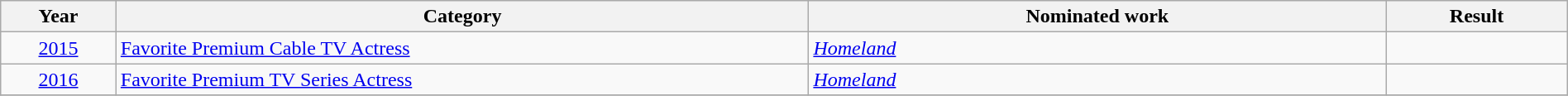<table width="100%" class="wikitable">
<tr>
<th width="7%">Year</th>
<th width="42%">Category</th>
<th width="35%">Nominated work</th>
<th width="11%">Result</th>
</tr>
<tr>
<td align="center"><a href='#'>2015</a></td>
<td><a href='#'>Favorite Premium Cable TV Actress</a></td>
<td><em><a href='#'>Homeland</a></em></td>
<td></td>
</tr>
<tr>
<td align="center"><a href='#'>2016</a></td>
<td><a href='#'>Favorite Premium TV Series Actress</a></td>
<td><em><a href='#'>Homeland</a></em></td>
<td></td>
</tr>
<tr>
</tr>
</table>
